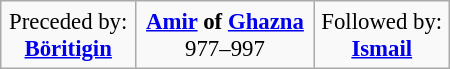<table align="center" border="1" cellspacing="0" cellpadding="4" style="background: #f9f9f9; text-align:center; border:1px solid #aaa;border-collapse:collapse;font-size:95%">
<tr>
<td width="30%" align="center">Preceded by:<br><strong><a href='#'>Böritigin</a></strong></td>
<td width="40%" align="center"><strong><a href='#'>Amir</a> of <a href='#'>Ghazna</a></strong><br>977–997</td>
<td width="30%" align="center">Followed by:<br><strong><a href='#'>Ismail</a></strong></td>
</tr>
</table>
